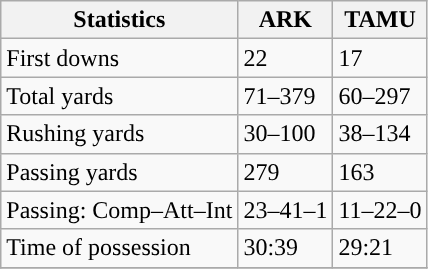<table class="wikitable" style="float: left;">
<tr>
<th>Statistics</th>
<th>ARK</th>
<th>TAMU</th>
</tr>
<tr>
<td>First downs</td>
<td>22</td>
<td>17</td>
</tr>
<tr>
<td>Total yards</td>
<td>71–379</td>
<td>60–297</td>
</tr>
<tr>
<td>Rushing yards</td>
<td>30–100</td>
<td>38–134</td>
</tr>
<tr>
<td>Passing yards</td>
<td>279</td>
<td>163</td>
</tr>
<tr>
<td>Passing: Comp–Att–Int</td>
<td>23–41–1</td>
<td>11–22–0</td>
</tr>
<tr>
<td>Time of possession</td>
<td>30:39</td>
<td>29:21</td>
</tr>
<tr>
</tr>
</table>
